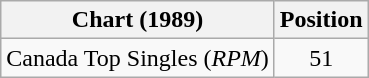<table class="wikitable">
<tr>
<th align="left">Chart (1989)</th>
<th align="center">Position</th>
</tr>
<tr>
<td>Canada Top Singles (<em>RPM</em>)</td>
<td style="text-align:center;">51</td>
</tr>
</table>
